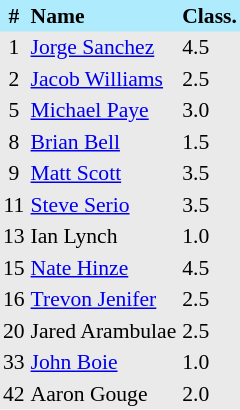<table border=0 cellpadding=2 cellspacing=0  |- bgcolor=#EAEAEB style="text-align:center; font-size:90%;">
<tr bgcolor=#ADEBFD>
<th>#</th>
<th align=left>Name</th>
<th align=left>Class.</th>
</tr>
<tr>
<td>1</td>
<td align=left><a href='#'>Jorge Sanchez</a></td>
<td align=left>4.5</td>
</tr>
<tr>
<td>2</td>
<td align=left><a href='#'>Jacob Williams</a></td>
<td align=left>2.5</td>
</tr>
<tr>
<td>5</td>
<td align=left><a href='#'>Michael Paye</a></td>
<td align=left>3.0</td>
</tr>
<tr>
<td>8</td>
<td align=left><a href='#'>Brian Bell</a></td>
<td align=left>1.5</td>
</tr>
<tr>
<td>9</td>
<td align=left><a href='#'>Matt Scott</a></td>
<td align=left>3.5</td>
</tr>
<tr>
<td>11</td>
<td align=left><a href='#'>Steve Serio</a></td>
<td align=left>3.5</td>
</tr>
<tr>
<td>13</td>
<td align=left>Ian Lynch</td>
<td align=left>1.0</td>
</tr>
<tr>
<td>15</td>
<td align=left><a href='#'>Nate Hinze</a></td>
<td align=left>4.5</td>
</tr>
<tr>
<td>16</td>
<td align=left><a href='#'>Trevon Jenifer</a></td>
<td align=left>2.5</td>
</tr>
<tr>
<td>20</td>
<td align=left>Jared Arambulae</td>
<td align=left>2.5</td>
</tr>
<tr>
<td>33</td>
<td align=left><a href='#'>John Boie</a></td>
<td align=left>1.0</td>
</tr>
<tr>
<td>42</td>
<td align=left>Aaron Gouge</td>
<td align=left>2.0</td>
</tr>
</table>
